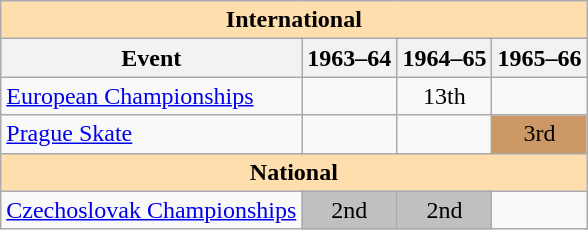<table class="wikitable" style="text-align:center">
<tr>
<th style="background-color: #ffdead; " colspan=4 align=center>International</th>
</tr>
<tr>
<th>Event</th>
<th>1963–64</th>
<th>1964–65</th>
<th>1965–66</th>
</tr>
<tr>
<td align=left><a href='#'>European Championships</a></td>
<td></td>
<td>13th</td>
<td></td>
</tr>
<tr>
<td align=left><a href='#'>Prague Skate</a></td>
<td></td>
<td></td>
<td bgcolor=cc9966>3rd</td>
</tr>
<tr>
<th style="background-color: #ffdead; " colspan=4 align=center>National</th>
</tr>
<tr>
<td align=left><a href='#'>Czechoslovak Championships</a></td>
<td bgcolor=silver>2nd</td>
<td bgcolor=silver>2nd</td>
<td></td>
</tr>
</table>
